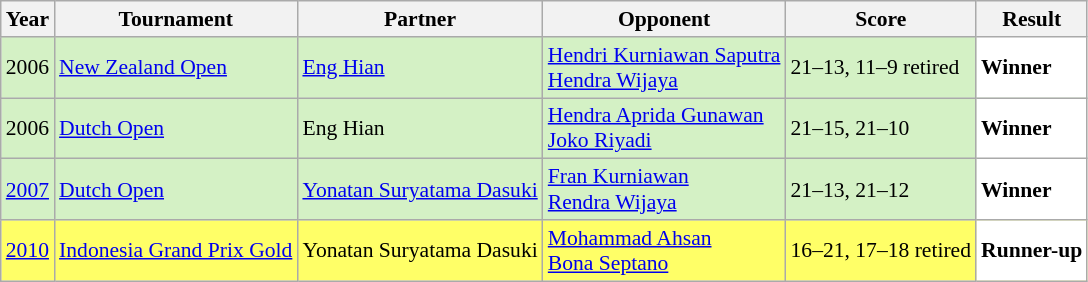<table class="sortable wikitable" style="font-size: 90%">
<tr>
<th>Year</th>
<th>Tournament</th>
<th>Partner</th>
<th>Opponent</th>
<th>Score</th>
<th>Result</th>
</tr>
<tr style="background:#D4F1C5">
<td align="center">2006</td>
<td align="left"><a href='#'>New Zealand Open</a></td>
<td align="left"> <a href='#'>Eng Hian</a></td>
<td align="left"> <a href='#'>Hendri Kurniawan Saputra</a> <br>  <a href='#'>Hendra Wijaya</a></td>
<td align="left">21–13, 11–9 retired</td>
<td style="text-align:left; background:white"> <strong>Winner</strong></td>
</tr>
<tr style="background:#D4F1C5">
<td align="center">2006</td>
<td align="left"><a href='#'>Dutch Open</a></td>
<td align="left"> Eng Hian</td>
<td align="left"> <a href='#'>Hendra Aprida Gunawan</a> <br>  <a href='#'>Joko Riyadi</a></td>
<td align="left">21–15, 21–10</td>
<td style="text-align:left; background:white"> <strong>Winner</strong></td>
</tr>
<tr style="background:#D4F1C5">
<td align="center"><a href='#'>2007</a></td>
<td align="left"><a href='#'>Dutch Open</a></td>
<td align="left"> <a href='#'>Yonatan Suryatama Dasuki</a></td>
<td align="left"> <a href='#'>Fran Kurniawan</a> <br>  <a href='#'>Rendra Wijaya</a></td>
<td align="left">21–13, 21–12</td>
<td style="text-align:left; background:white"> <strong>Winner</strong></td>
</tr>
<tr style="background:#FFFF67">
<td align="center"><a href='#'>2010</a></td>
<td align="left"><a href='#'>Indonesia Grand Prix Gold</a></td>
<td align="left"> Yonatan Suryatama Dasuki</td>
<td align="left"> <a href='#'>Mohammad Ahsan</a> <br>  <a href='#'>Bona Septano</a></td>
<td align="left">16–21, 17–18 retired</td>
<td style="text-align:left; background:white"> <strong>Runner-up</strong></td>
</tr>
</table>
